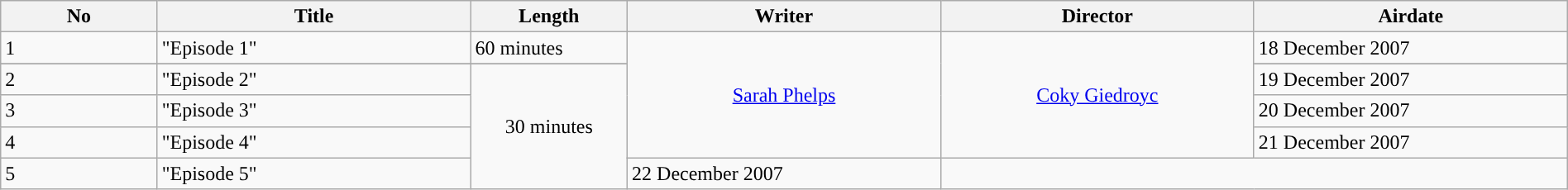<table class="wikitable" width=100%>
<tr>
<th width="10%">No</th>
<th width="20%">Title</th>
<th width="10%">Length</th>
<th width="20%">Writer</th>
<th width="20%">Director</th>
<th width="20%">Airdate</th>
</tr>
<tr>
<td>1</td>
<td>"Episode 1"</td>
<td>60 minutes</td>
<td rowspan="5" align="center"><a href='#'>Sarah Phelps</a></td>
<td rowspan="5" align="center"><a href='#'>Coky Giedroyc</a></td>
<td>18 December 2007</td>
</tr>
<tr>
</tr>
<tr>
<td>2</td>
<td>"Episode 2"</td>
<td rowspan="4" align="center">30 minutes</td>
<td>19 December 2007</td>
</tr>
<tr>
<td>3</td>
<td>"Episode 3"</td>
<td>20 December 2007</td>
</tr>
<tr>
<td>4</td>
<td>"Episode 4"</td>
<td>21 December 2007</td>
</tr>
<tr>
<td>5</td>
<td>"Episode 5"</td>
<td>22 December 2007</td>
</tr>
</table>
